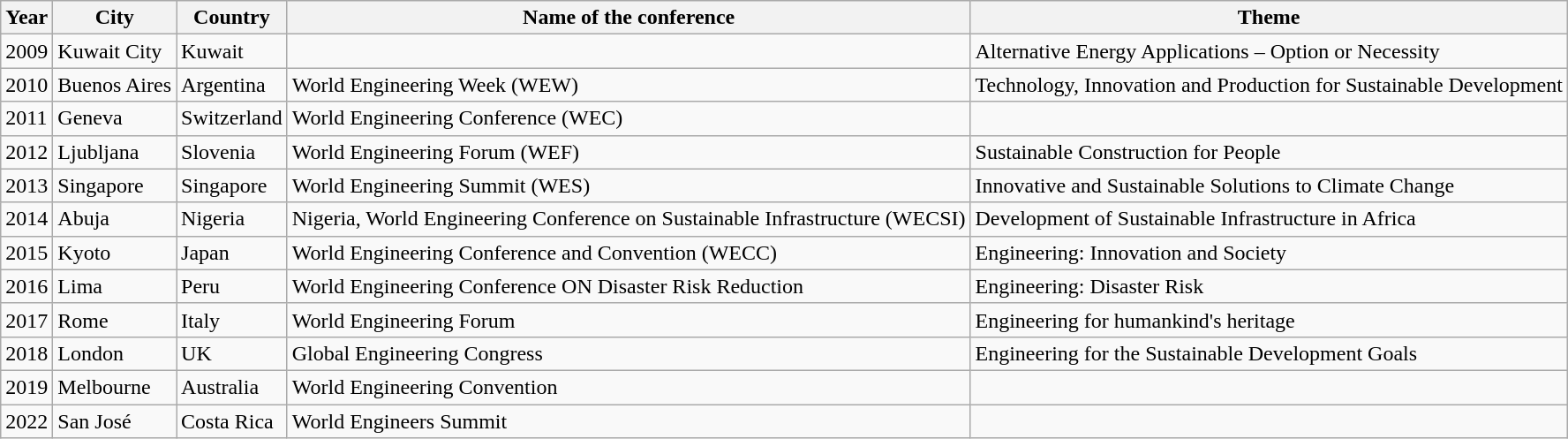<table class="wikitable">
<tr>
<th>Year</th>
<th>City</th>
<th>Country</th>
<th>Name of the conference</th>
<th>Theme</th>
</tr>
<tr>
<td>2009</td>
<td>Kuwait City</td>
<td>Kuwait</td>
<td></td>
<td>Alternative Energy Applications – Option or Necessity</td>
</tr>
<tr>
<td>2010</td>
<td>Buenos Aires</td>
<td>Argentina</td>
<td>World Engineering Week (WEW)</td>
<td>Technology, Innovation and Production for Sustainable Development</td>
</tr>
<tr>
<td>2011</td>
<td>Geneva</td>
<td>Switzerland</td>
<td>World Engineering Conference (WEC)</td>
<td></td>
</tr>
<tr>
<td>2012</td>
<td>Ljubljana</td>
<td>Slovenia</td>
<td>World Engineering Forum (WEF)</td>
<td>Sustainable Construction for People</td>
</tr>
<tr>
<td>2013</td>
<td>Singapore</td>
<td>Singapore</td>
<td>World Engineering Summit (WES)</td>
<td>Innovative and Sustainable Solutions to Climate Change</td>
</tr>
<tr>
<td>2014</td>
<td>Abuja</td>
<td>Nigeria</td>
<td>Nigeria, World Engineering Conference on Sustainable Infrastructure (WECSI)</td>
<td>Development of Sustainable Infrastructure in Africa</td>
</tr>
<tr>
<td>2015</td>
<td>Kyoto</td>
<td>Japan</td>
<td>World Engineering Conference and Convention (WECC)</td>
<td>Engineering: Innovation and Society</td>
</tr>
<tr>
<td>2016</td>
<td>Lima</td>
<td>Peru</td>
<td>World Engineering Conference ON Disaster Risk Reduction</td>
<td>Engineering: Disaster Risk</td>
</tr>
<tr>
<td>2017</td>
<td>Rome</td>
<td>Italy</td>
<td>World Engineering Forum</td>
<td>Engineering for humankind's heritage</td>
</tr>
<tr>
<td>2018</td>
<td>London</td>
<td>UK</td>
<td>Global Engineering Congress</td>
<td>Engineering for the Sustainable Development Goals</td>
</tr>
<tr>
<td>2019</td>
<td>Melbourne</td>
<td>Australia</td>
<td>World Engineering Convention</td>
<td></td>
</tr>
<tr>
<td>2022</td>
<td>San José</td>
<td>Costa Rica</td>
<td>World Engineers Summit</td>
<td></td>
</tr>
</table>
